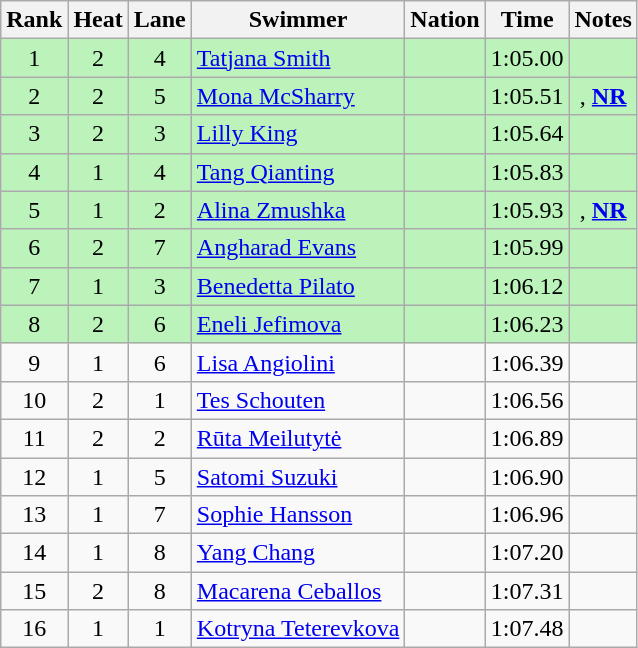<table class="wikitable sortable mw-collapsible" style="text-align:center">
<tr>
<th scope="col">Rank</th>
<th scope="col">Heat</th>
<th scope="col">Lane</th>
<th scope="col">Swimmer</th>
<th scope="col">Nation</th>
<th scope="col">Time</th>
<th scope="col">Notes</th>
</tr>
<tr bgcolor=bbf3bb>
<td>1</td>
<td>2</td>
<td>4</td>
<td align="left"><a href='#'>Tatjana Smith</a></td>
<td align="left"></td>
<td>1:05.00</td>
<td></td>
</tr>
<tr bgcolor=bbf3bb>
<td>2</td>
<td>2</td>
<td>5</td>
<td align="left"><a href='#'>Mona McSharry</a></td>
<td align="left"></td>
<td>1:05.51</td>
<td>, <strong><a href='#'>NR</a></strong></td>
</tr>
<tr bgcolor=bbf3bb>
<td>3</td>
<td>2</td>
<td>3</td>
<td align="left"><a href='#'>Lilly King</a></td>
<td align="left"></td>
<td>1:05.64</td>
<td></td>
</tr>
<tr bgcolor=bbf3bb>
<td>4</td>
<td>1</td>
<td>4</td>
<td align="left"><a href='#'>Tang Qianting</a></td>
<td align="left"></td>
<td>1:05.83</td>
<td></td>
</tr>
<tr bgcolor=bbf3bb>
<td>5</td>
<td>1</td>
<td>2</td>
<td align="left"><a href='#'>Alina Zmushka</a></td>
<td align="left"></td>
<td>1:05.93</td>
<td>, <strong><a href='#'>NR</a></strong></td>
</tr>
<tr bgcolor=bbf3bb>
<td>6</td>
<td>2</td>
<td>7</td>
<td align="left"><a href='#'>Angharad Evans</a></td>
<td align="left"></td>
<td>1:05.99</td>
<td></td>
</tr>
<tr bgcolor=bbf3bb>
<td>7</td>
<td>1</td>
<td>3</td>
<td align="left"><a href='#'>Benedetta Pilato</a></td>
<td align="left"></td>
<td>1:06.12</td>
<td></td>
</tr>
<tr bgcolor=bbf3bb>
<td>8</td>
<td>2</td>
<td>6</td>
<td align="left"><a href='#'>Eneli Jefimova</a></td>
<td align="left"></td>
<td>1:06.23</td>
<td></td>
</tr>
<tr>
<td>9</td>
<td>1</td>
<td>6</td>
<td align="left"><a href='#'>Lisa Angiolini</a></td>
<td align="left"></td>
<td>1:06.39</td>
<td></td>
</tr>
<tr>
<td>10</td>
<td>2</td>
<td>1</td>
<td align="left"><a href='#'>Tes Schouten</a></td>
<td align="left"></td>
<td>1:06.56</td>
<td></td>
</tr>
<tr>
<td>11</td>
<td>2</td>
<td>2</td>
<td align="left"><a href='#'>Rūta Meilutytė</a></td>
<td align="left"></td>
<td>1:06.89</td>
<td></td>
</tr>
<tr>
<td>12</td>
<td>1</td>
<td>5</td>
<td align="left"><a href='#'>Satomi Suzuki</a></td>
<td align="left"></td>
<td>1:06.90</td>
<td></td>
</tr>
<tr>
<td>13</td>
<td>1</td>
<td>7</td>
<td align="left"><a href='#'>Sophie Hansson</a></td>
<td align="left"></td>
<td>1:06.96</td>
<td></td>
</tr>
<tr>
<td>14</td>
<td>1</td>
<td>8</td>
<td align="left"><a href='#'>Yang Chang</a></td>
<td align="left"></td>
<td>1:07.20</td>
<td></td>
</tr>
<tr>
<td>15</td>
<td>2</td>
<td>8</td>
<td align="left"><a href='#'>Macarena Ceballos</a></td>
<td align="left"></td>
<td>1:07.31</td>
<td></td>
</tr>
<tr>
<td>16</td>
<td>1</td>
<td>1</td>
<td align="left"><a href='#'>Kotryna Teterevkova</a></td>
<td align="left"></td>
<td>1:07.48</td>
<td></td>
</tr>
</table>
